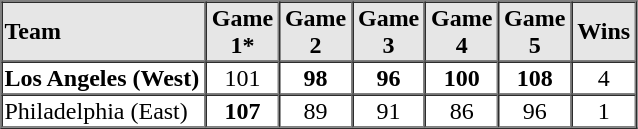<table border=1 cellspacing=0 width=425 style="margin-left:3em;">
<tr style="text-align:center; background-color:#e6e6e6;">
<th align=left width=28%>Team</th>
<th width=6%>Game 1*</th>
<th width=6%>Game 2</th>
<th width=6%>Game 3</th>
<th width=6%>Game 4</th>
<th width=6%>Game 5</th>
<th width=6%>Wins</th>
</tr>
<tr style="text-align:center;">
<td align=left><strong>Los Angeles (West)</strong></td>
<td>101</td>
<td><strong>98</strong></td>
<td><strong>96</strong></td>
<td><strong>100</strong></td>
<td><strong>108</strong></td>
<td>4</td>
</tr>
<tr style="text-align:center;">
<td align=left>Philadelphia (East)</td>
<td><strong>107</strong></td>
<td>89</td>
<td>91</td>
<td>86</td>
<td>96</td>
<td>1</td>
</tr>
<tr style="text-align:center;">
</tr>
</table>
